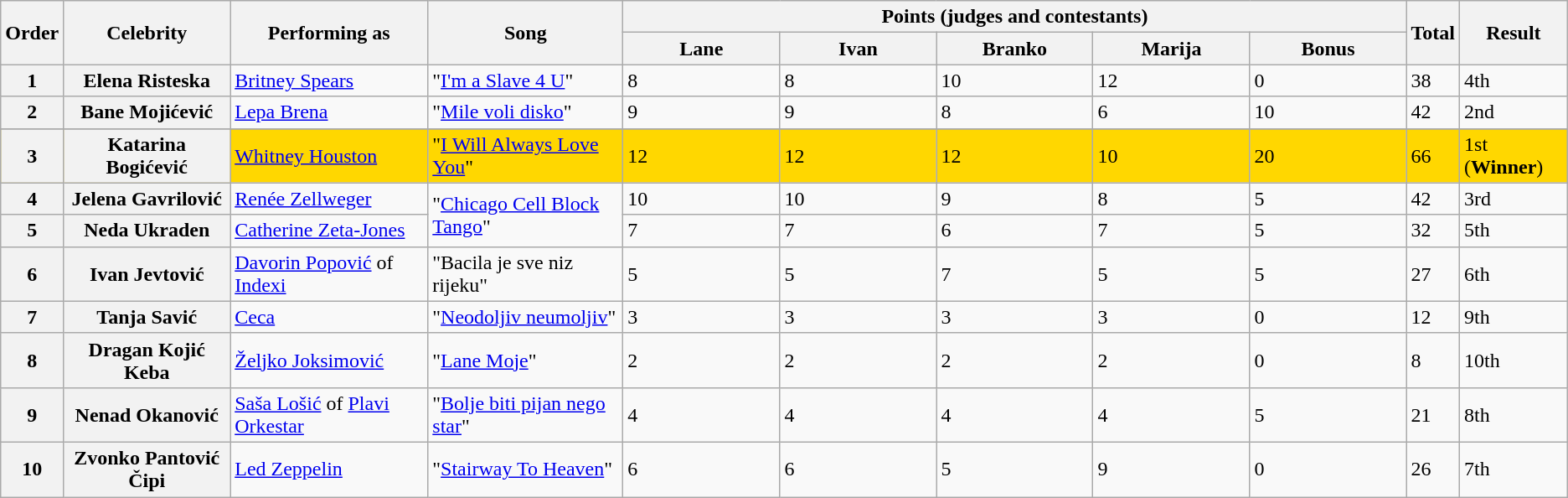<table class=wikitable>
<tr>
<th rowspan="2">Order</th>
<th rowspan="2">Celebrity</th>
<th rowspan="2">Performing as</th>
<th rowspan="2">Song</th>
<th colspan="5" style="width:50%;">Points (judges and contestants)</th>
<th rowspan="2">Total</th>
<th rowspan="2">Result</th>
</tr>
<tr>
<th style="width:10%;">Lane</th>
<th style="width:10%;">Ivan</th>
<th style="width:10%;">Branko</th>
<th style="width:10%;">Marija</th>
<th style="width:10%;">Bonus</th>
</tr>
<tr>
<th scope="row">1</th>
<th scope="row">Elena Risteska</th>
<td><a href='#'>Britney Spears</a></td>
<td>"<a href='#'>I'm a Slave 4 U</a>"</td>
<td>8</td>
<td>8</td>
<td>10</td>
<td>12</td>
<td>0</td>
<td>38</td>
<td>4th</td>
</tr>
<tr -bgcolor="silver">
<th scope="row">2</th>
<th scope="row">Bane Mojićević</th>
<td><a href='#'>Lepa Brena</a></td>
<td>"<a href='#'>Mile voli disko</a>"</td>
<td>9</td>
<td>9</td>
<td>8</td>
<td>6</td>
<td>10</td>
<td>42</td>
<td>2nd</td>
</tr>
<tr>
</tr>
<tr style="background:gold;">
<th scope="row">3</th>
<th scope="row">Katarina Bogićević</th>
<td><a href='#'>Whitney Houston</a></td>
<td>"<a href='#'>I Will Always Love You</a>"</td>
<td>12</td>
<td>12</td>
<td>12</td>
<td>10</td>
<td>20</td>
<td>66</td>
<td>1st (<strong>Winner</strong>)</td>
</tr>
<tr -bgcolor="tan">
<th scope="row">4</th>
<th scope="row">Jelena Gavrilović</th>
<td><a href='#'>Renée Zellweger</a></td>
<td rowspan="2">"<a href='#'>Chicago Cell Block Tango</a>" </td>
<td>10</td>
<td>10</td>
<td>9</td>
<td>8</td>
<td>5</td>
<td>42</td>
<td>3rd</td>
</tr>
<tr>
<th scope="row">5</th>
<th scope="row">Neda Ukraden</th>
<td><a href='#'>Catherine Zeta-Jones</a></td>
<td>7</td>
<td>7</td>
<td>6</td>
<td>7</td>
<td>5</td>
<td>32</td>
<td>5th</td>
</tr>
<tr>
<th scope="row">6</th>
<th scope="row">Ivan Jevtović</th>
<td><a href='#'>Davorin Popović</a> of <a href='#'>Indexi</a></td>
<td>"Bacila je sve niz rijeku"</td>
<td>5</td>
<td>5</td>
<td>7</td>
<td>5</td>
<td>5</td>
<td>27</td>
<td>6th</td>
</tr>
<tr>
<th scope="row">7</th>
<th scope="row">Tanja Savić</th>
<td><a href='#'>Ceca</a></td>
<td>"<a href='#'>Neodoljiv neumoljiv</a>"</td>
<td>3</td>
<td>3</td>
<td>3</td>
<td>3</td>
<td>0</td>
<td>12</td>
<td>9th</td>
</tr>
<tr>
<th scope="row">8</th>
<th scope="row">Dragan Kojić Keba</th>
<td><a href='#'>Željko Joksimović</a></td>
<td>"<a href='#'>Lane Moje</a>"</td>
<td>2</td>
<td>2</td>
<td>2</td>
<td>2</td>
<td>0</td>
<td>8</td>
<td>10th</td>
</tr>
<tr>
<th scope="row">9</th>
<th scope="row">Nenad Okanović</th>
<td><a href='#'>Saša Lošić</a> of <a href='#'>Plavi Orkestar</a></td>
<td>"<a href='#'>Bolje biti pijan nego star</a>"</td>
<td>4</td>
<td>4</td>
<td>4</td>
<td>4</td>
<td>5</td>
<td>21</td>
<td>8th</td>
</tr>
<tr>
<th scope="row">10</th>
<th scope="row">Zvonko Pantović Čipi</th>
<td><a href='#'>Led Zeppelin</a></td>
<td>"<a href='#'>Stairway To Heaven</a>"</td>
<td>6</td>
<td>6</td>
<td>5</td>
<td>9</td>
<td>0</td>
<td>26</td>
<td>7th</td>
</tr>
</table>
